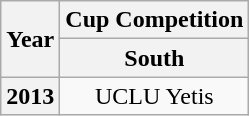<table class="wikitable" border="1">
<tr>
<th align="center" rowspan="2">Year</th>
<th align="center" colspan="2">Cup Competition</th>
</tr>
<tr>
<th align="center" colspan="2">South</th>
</tr>
<tr>
<th>2013</th>
<td align="center" colspan="2">UCLU Yetis</td>
</tr>
</table>
